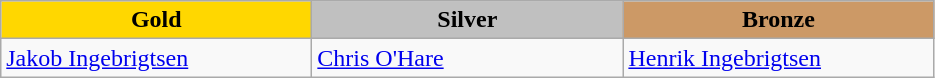<table class="wikitable" style="text-align:left">
<tr align="center">
<td width=200 bgcolor=gold><strong>Gold</strong></td>
<td width=200 bgcolor=silver><strong>Silver</strong></td>
<td width=200 bgcolor=CC9966><strong>Bronze</strong></td>
</tr>
<tr>
<td><a href='#'>Jakob Ingebrigtsen</a><br></td>
<td><a href='#'>Chris O'Hare</a><br></td>
<td><a href='#'>Henrik Ingebrigtsen</a><br></td>
</tr>
</table>
